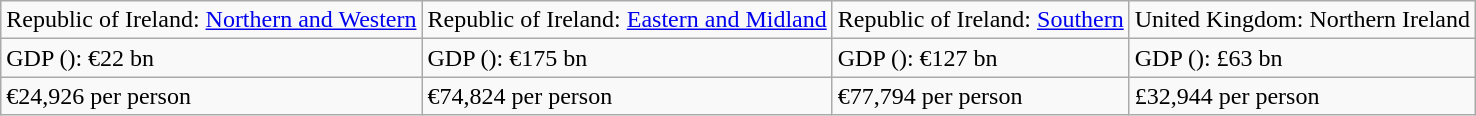<table class="wikitable">
<tr>
<td>Republic of Ireland: <a href='#'>Northern and Western</a></td>
<td>Republic of Ireland: <a href='#'>Eastern and Midland</a></td>
<td>Republic of Ireland: <a href='#'>Southern</a></td>
<td>United Kingdom: Northern Ireland</td>
</tr>
<tr>
<td>GDP (): €22 bn</td>
<td>GDP (): €175 bn</td>
<td>GDP (): €127 bn</td>
<td>GDP (): £63 bn</td>
</tr>
<tr>
<td>€24,926 per person</td>
<td>€74,824 per person</td>
<td>€77,794 per person</td>
<td>£32,944 per person</td>
</tr>
</table>
